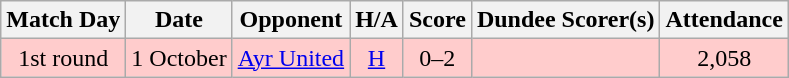<table class="wikitable" style="text-align:center">
<tr>
<th>Match Day</th>
<th>Date</th>
<th>Opponent</th>
<th>H/A</th>
<th>Score</th>
<th>Dundee Scorer(s)</th>
<th>Attendance</th>
</tr>
<tr bgcolor="#FFCCCC">
<td>1st round</td>
<td align="left">1 October</td>
<td align="left"><a href='#'>Ayr United</a></td>
<td><a href='#'>H</a></td>
<td>0–2</td>
<td align="left"></td>
<td>2,058</td>
</tr>
</table>
